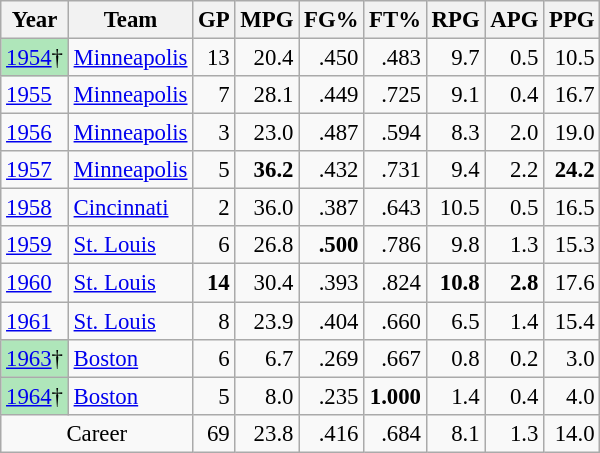<table class="wikitable sortable" style="font-size:95%; text-align:right;">
<tr>
<th>Year</th>
<th>Team</th>
<th>GP</th>
<th>MPG</th>
<th>FG%</th>
<th>FT%</th>
<th>RPG</th>
<th>APG</th>
<th>PPG</th>
</tr>
<tr>
<td style="text-align:left;background:#afe6ba;"><a href='#'>1954</a>†</td>
<td style="text-align:left;"><a href='#'>Minneapolis</a></td>
<td>13</td>
<td>20.4</td>
<td>.450</td>
<td>.483</td>
<td>9.7</td>
<td>0.5</td>
<td>10.5</td>
</tr>
<tr>
<td style="text-align:left;"><a href='#'>1955</a></td>
<td style="text-align:left;"><a href='#'>Minneapolis</a></td>
<td>7</td>
<td>28.1</td>
<td>.449</td>
<td>.725</td>
<td>9.1</td>
<td>0.4</td>
<td>16.7</td>
</tr>
<tr>
<td style="text-align:left;"><a href='#'>1956</a></td>
<td style="text-align:left;"><a href='#'>Minneapolis</a></td>
<td>3</td>
<td>23.0</td>
<td>.487</td>
<td>.594</td>
<td>8.3</td>
<td>2.0</td>
<td>19.0</td>
</tr>
<tr>
<td style="text-align:left;"><a href='#'>1957</a></td>
<td style="text-align:left;"><a href='#'>Minneapolis</a></td>
<td>5</td>
<td><strong>36.2</strong></td>
<td>.432</td>
<td>.731</td>
<td>9.4</td>
<td>2.2</td>
<td><strong>24.2</strong></td>
</tr>
<tr>
<td style="text-align:left;"><a href='#'>1958</a></td>
<td style="text-align:left;"><a href='#'>Cincinnati</a></td>
<td>2</td>
<td>36.0</td>
<td>.387</td>
<td>.643</td>
<td>10.5</td>
<td>0.5</td>
<td>16.5</td>
</tr>
<tr>
<td style="text-align:left;"><a href='#'>1959</a></td>
<td style="text-align:left;"><a href='#'>St. Louis</a></td>
<td>6</td>
<td>26.8</td>
<td><strong>.500</strong></td>
<td>.786</td>
<td>9.8</td>
<td>1.3</td>
<td>15.3</td>
</tr>
<tr>
<td style="text-align:left;"><a href='#'>1960</a></td>
<td style="text-align:left;"><a href='#'>St. Louis</a></td>
<td><strong>14</strong></td>
<td>30.4</td>
<td>.393</td>
<td>.824</td>
<td><strong>10.8</strong></td>
<td><strong>2.8</strong></td>
<td>17.6</td>
</tr>
<tr>
<td style="text-align:left;"><a href='#'>1961</a></td>
<td style="text-align:left;"><a href='#'>St. Louis</a></td>
<td>8</td>
<td>23.9</td>
<td>.404</td>
<td>.660</td>
<td>6.5</td>
<td>1.4</td>
<td>15.4</td>
</tr>
<tr>
<td style="text-align:left;background:#afe6ba;"><a href='#'>1963</a>†</td>
<td style="text-align:left;"><a href='#'>Boston</a></td>
<td>6</td>
<td>6.7</td>
<td>.269</td>
<td>.667</td>
<td>0.8</td>
<td>0.2</td>
<td>3.0</td>
</tr>
<tr>
<td style="text-align:left;background:#afe6ba;"><a href='#'>1964</a>†</td>
<td style="text-align:left;"><a href='#'>Boston</a></td>
<td>5</td>
<td>8.0</td>
<td>.235</td>
<td><strong>1.000</strong></td>
<td>1.4</td>
<td>0.4</td>
<td>4.0</td>
</tr>
<tr class="sortbottom">
<td colspan="2" style="text-align:center;">Career</td>
<td>69</td>
<td>23.8</td>
<td>.416</td>
<td>.684</td>
<td>8.1</td>
<td>1.3</td>
<td>14.0</td>
</tr>
</table>
